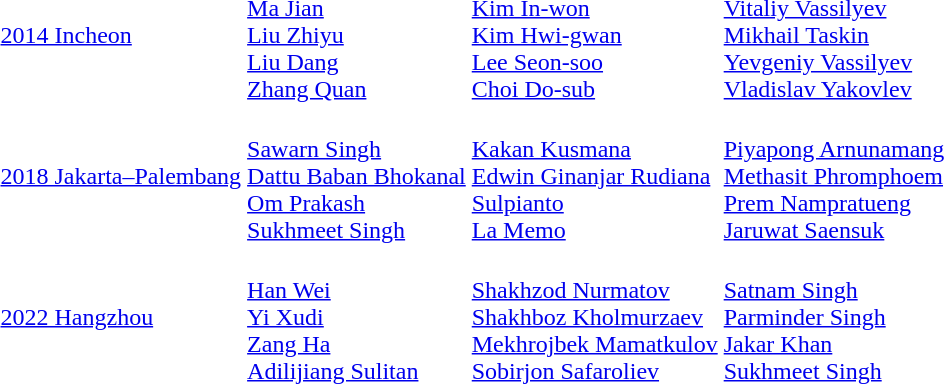<table>
<tr>
<td><a href='#'>2014 Incheon</a></td>
<td><br><a href='#'>Ma Jian</a><br><a href='#'>Liu Zhiyu</a><br><a href='#'>Liu Dang</a><br><a href='#'>Zhang Quan</a></td>
<td><br><a href='#'>Kim In-won</a><br><a href='#'>Kim Hwi-gwan</a><br><a href='#'>Lee Seon-soo</a><br><a href='#'>Choi Do-sub</a></td>
<td><br><a href='#'>Vitaliy Vassilyev</a><br><a href='#'>Mikhail Taskin</a><br><a href='#'>Yevgeniy Vassilyev</a><br><a href='#'>Vladislav Yakovlev</a></td>
</tr>
<tr>
<td><a href='#'>2018 Jakarta–Palembang</a></td>
<td><br><a href='#'>Sawarn Singh</a><br><a href='#'>Dattu Baban Bhokanal</a><br><a href='#'>Om Prakash</a><br><a href='#'>Sukhmeet Singh</a></td>
<td><br><a href='#'>Kakan Kusmana</a><br><a href='#'>Edwin Ginanjar Rudiana</a><br><a href='#'>Sulpianto</a><br><a href='#'>La Memo</a></td>
<td><br><a href='#'>Piyapong Arnunamang</a><br><a href='#'>Methasit Phromphoem</a><br><a href='#'>Prem Nampratueng</a><br><a href='#'>Jaruwat Saensuk</a></td>
</tr>
<tr>
<td><a href='#'>2022 Hangzhou</a></td>
<td><br><a href='#'>Han Wei</a><br><a href='#'>Yi Xudi</a><br><a href='#'>Zang Ha</a><br><a href='#'>Adilijiang Sulitan</a></td>
<td><br><a href='#'>Shakhzod Nurmatov</a><br><a href='#'>Shakhboz Kholmurzaev</a><br><a href='#'>Mekhrojbek Mamatkulov</a><br><a href='#'>Sobirjon Safaroliev</a></td>
<td><br><a href='#'>Satnam Singh</a><br><a href='#'>Parminder Singh</a><br><a href='#'>Jakar Khan</a><br><a href='#'>Sukhmeet Singh</a></td>
</tr>
</table>
